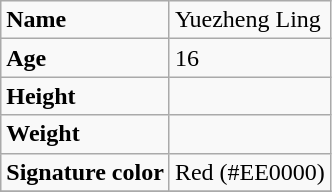<table class="wikitable">
<tr>
<td><strong>Name</strong></td>
<td>Yuezheng Ling</td>
</tr>
<tr>
<td><strong>Age</strong></td>
<td>16</td>
</tr>
<tr>
<td><strong>Height</strong></td>
<td></td>
</tr>
<tr>
<td><strong>Weight</strong></td>
<td></td>
</tr>
<tr>
<td><strong>Signature color</strong></td>
<td>Red (#EE0000)</td>
</tr>
<tr>
</tr>
</table>
